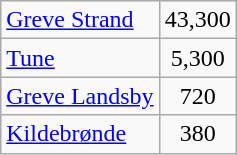<table class="wikitable" style="margin-right:1em">
<tr>
<td><a href='#'>Greve Strand</a></td>
<td align="center">43,300</td>
</tr>
<tr>
<td><a href='#'>Tune</a></td>
<td align="center">5,300</td>
</tr>
<tr>
<td><a href='#'>Greve Landsby</a></td>
<td align="center">720</td>
</tr>
<tr>
<td><a href='#'>Kildebrønde</a></td>
<td align="center">380</td>
</tr>
</table>
